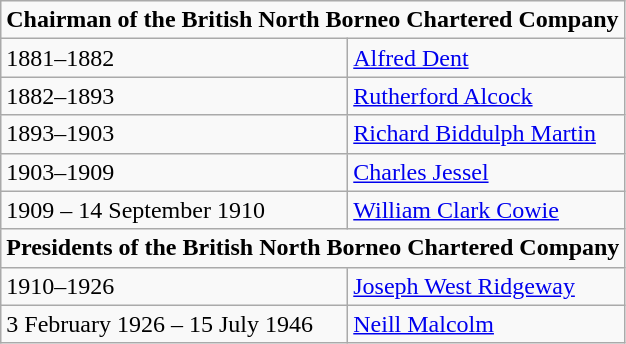<table class="wikitable" style="text-align:left">
<tr>
<td colspan="2"><strong>Chairman of the British North Borneo Chartered Company</strong></td>
</tr>
<tr>
<td>1881–1882</td>
<td><a href='#'>Alfred Dent</a></td>
</tr>
<tr>
<td>1882–1893</td>
<td><a href='#'>Rutherford Alcock</a></td>
</tr>
<tr>
<td>1893–1903</td>
<td><a href='#'>Richard Biddulph Martin</a></td>
</tr>
<tr>
<td>1903–1909</td>
<td><a href='#'>Charles Jessel</a></td>
</tr>
<tr>
<td>1909 – 14 September 1910</td>
<td><a href='#'>William Clark Cowie</a></td>
</tr>
<tr>
<td colspan="2"><strong>Presidents of the British North Borneo Chartered Company</strong></td>
</tr>
<tr>
<td>1910–1926</td>
<td><a href='#'>Joseph West Ridgeway</a></td>
</tr>
<tr>
<td>3 February 1926 – 15 July 1946</td>
<td><a href='#'>Neill Malcolm</a></td>
</tr>
</table>
